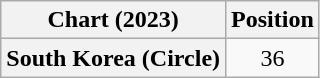<table class="wikitable plainrowheaders" style="text-align:center">
<tr>
<th scope="col">Chart (2023)</th>
<th scope="col">Position</th>
</tr>
<tr>
<th scope="row">South Korea (Circle)</th>
<td>36</td>
</tr>
</table>
